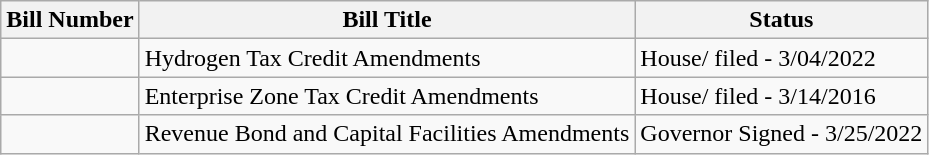<table class="wikitable">
<tr>
<th>Bill Number</th>
<th>Bill Title</th>
<th>Status</th>
</tr>
<tr>
<td></td>
<td>Hydrogen Tax Credit Amendments</td>
<td>House/ filed - 3/04/2022</td>
</tr>
<tr>
<td></td>
<td>Enterprise Zone Tax Credit Amendments</td>
<td>House/ filed - 3/14/2016</td>
</tr>
<tr>
<td></td>
<td>Revenue Bond and Capital Facilities Amendments</td>
<td>Governor Signed - 3/25/2022</td>
</tr>
</table>
